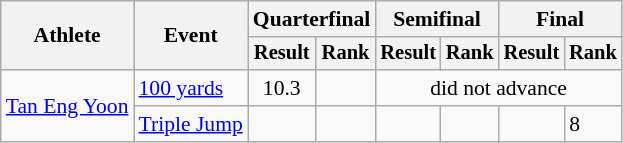<table class="wikitable" style="font-size:90%">
<tr>
<th rowspan="2">Athlete</th>
<th rowspan="2">Event</th>
<th colspan="2">Quarterfinal</th>
<th colspan="2">Semifinal</th>
<th colspan="2">Final</th>
</tr>
<tr style="font-size:95%">
<th>Result</th>
<th>Rank</th>
<th>Result</th>
<th>Rank</th>
<th>Result</th>
<th>Rank</th>
</tr>
<tr align=center>
<td rowspan="3" align="left"><a href='#'>Tan Eng Yoon</a></td>
<td align="left"><a href='#'>100 yards</a></td>
<td>10.3</td>
<td></td>
<td colspan=4>did not advance</td>
</tr>
<tr>
<td><a href='#'>Triple Jump</a></td>
<td></td>
<td></td>
<td></td>
<td></td>
<td></td>
<td>8</td>
</tr>
</table>
